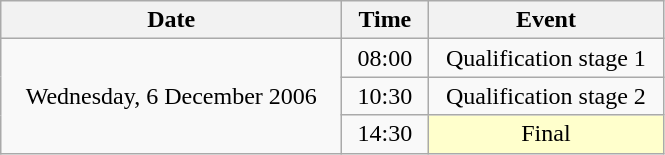<table class = "wikitable" style="text-align:center;">
<tr>
<th width=220>Date</th>
<th width=50>Time</th>
<th width=150>Event</th>
</tr>
<tr>
<td rowspan=3>Wednesday, 6 December 2006</td>
<td>08:00</td>
<td>Qualification stage 1</td>
</tr>
<tr>
<td>10:30</td>
<td>Qualification stage 2</td>
</tr>
<tr>
<td>14:30</td>
<td bgcolor=ffffcc>Final</td>
</tr>
</table>
